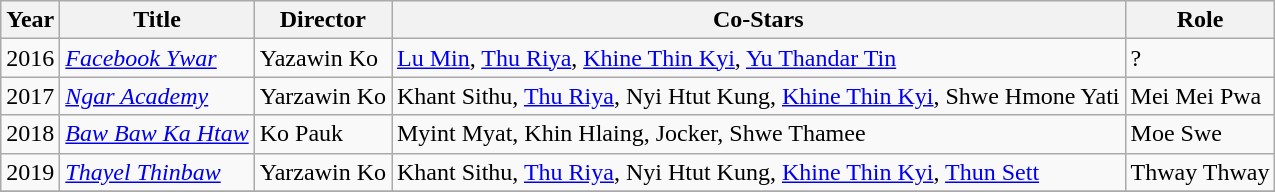<table class="wikitable sortable mw-collapsible">
<tr>
<th>Year</th>
<th>Title</th>
<th>Director</th>
<th>Co-Stars</th>
<th>Role</th>
</tr>
<tr>
<td>2016</td>
<td><em><a href='#'>Facebook Ywar</a></em></td>
<td>Yazawin Ko</td>
<td><a href='#'>Lu Min</a>, <a href='#'>Thu Riya</a>, <a href='#'>Khine Thin Kyi</a>, <a href='#'>Yu Thandar Tin</a></td>
<td>?</td>
</tr>
<tr>
<td>2017</td>
<td><em><a href='#'>Ngar Academy</a></em></td>
<td>Yarzawin Ko</td>
<td>Khant Sithu, <a href='#'>Thu Riya</a>, Nyi Htut Kung, <a href='#'>Khine Thin Kyi</a>, Shwe Hmone Yati</td>
<td>Mei Mei Pwa</td>
</tr>
<tr>
<td>2018</td>
<td><em><a href='#'>Baw Baw Ka Htaw</a></em></td>
<td>Ko Pauk</td>
<td>Myint Myat, Khin Hlaing, Jocker, Shwe Thamee</td>
<td>Moe Swe</td>
</tr>
<tr>
<td>2019</td>
<td><em><a href='#'>Thayel Thinbaw</a></em></td>
<td>Yarzawin Ko</td>
<td>Khant Sithu, <a href='#'>Thu Riya</a>, Nyi Htut Kung, <a href='#'>Khine Thin Kyi</a>, <a href='#'>Thun Sett</a></td>
<td>Thway Thway</td>
</tr>
<tr>
</tr>
</table>
